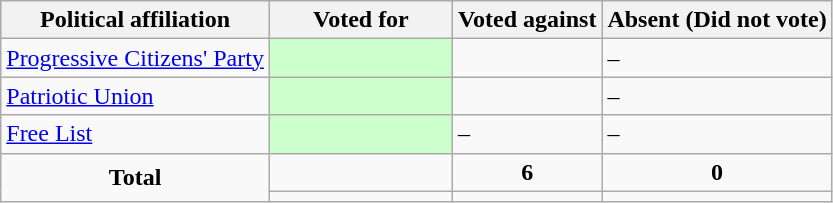<table class="wikitable">
<tr>
<th>Political affiliation</th>
<th style="width:22%;">Voted for</th>
<th>Voted against</th>
<th>Absent (Did not vote)</th>
</tr>
<tr>
<td> <a href='#'>Progressive Citizens' Party</a></td>
<td style="background-color:#CCFFCC;"></td>
<td></td>
<td>–</td>
</tr>
<tr>
<td> <a href='#'>Patriotic Union</a></td>
<td style="background-color:#CCFFCC;"></td>
<td></td>
<td>–</td>
</tr>
<tr>
<td> <a href='#'>Free List</a></td>
<td style="background-color:#CCFFCC;"></td>
<td>–</td>
<td>–</td>
</tr>
<tr>
<td style="text-align:center;" rowspan="2"><strong>Total</strong></td>
<td></td>
<td style="text-align:center;"><strong>6</strong></td>
<td style="text-align:center;"><strong>0</strong></td>
</tr>
<tr>
<td style="text-align:center;"></td>
<td style="text-align:center;"></td>
<td style="text-align:center;"></td>
</tr>
</table>
